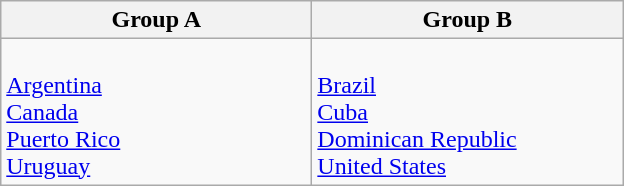<table class=wikitable style="font-size: ;">
<tr>
<th width=200px>Group A</th>
<th width=200px>Group B</th>
</tr>
<tr>
<td><br> <a href='#'>Argentina</a> <br>
 <a href='#'>Canada</a> <br>
 <a href='#'>Puerto Rico</a> <br>
 <a href='#'>Uruguay</a><br></td>
<td><br> <a href='#'>Brazil</a> <br>
 <a href='#'>Cuba</a> <br>
 <a href='#'>Dominican Republic</a> <br>
 <a href='#'>United States</a> <br></td>
</tr>
</table>
